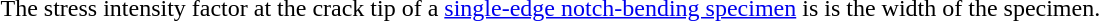<table>
<tr align = "left" valign = "top">
<td><br>The stress intensity factor at the crack tip of a <a href='#'>single-edge notch-bending specimen</a> is is the width of the specimen.</td>
<td></td>
</tr>
</table>
